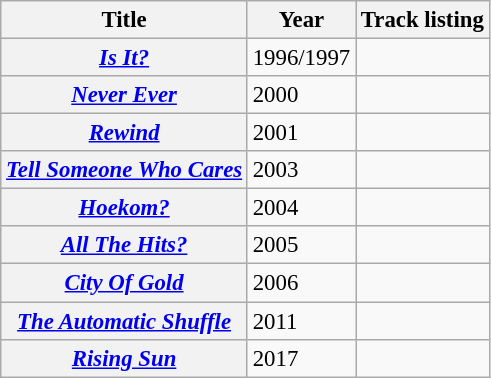<table class="wikitable" style="font-size: 95%;">
<tr>
<th scope="col">Title</th>
<th scope="col">Year</th>
<th scope="col">Track listing</th>
</tr>
<tr>
<th scope="row"><em><a href='#'>Is It?</a></em></th>
<td>1996/1997</td>
<td></td>
</tr>
<tr>
<th scope="row"><em><a href='#'>Never Ever</a></em></th>
<td>2000</td>
<td></td>
</tr>
<tr>
<th scope="row"><em><a href='#'>Rewind</a></em></th>
<td>2001</td>
<td></td>
</tr>
<tr>
<th scope="row"><em><a href='#'>Tell Someone Who Cares</a></em></th>
<td>2003</td>
<td></td>
</tr>
<tr>
<th scope="row"><em><a href='#'>Hoekom?</a></em></th>
<td>2004</td>
<td></td>
</tr>
<tr>
<th scope="row"><em><a href='#'>All The Hits?</a></em></th>
<td>2005</td>
<td></td>
</tr>
<tr>
<th scope="row"><em><a href='#'>City Of Gold</a></em></th>
<td>2006</td>
<td></td>
</tr>
<tr>
<th scope="row"><em> <a href='#'>The Automatic Shuffle</a></em></th>
<td>2011</td>
<td></td>
</tr>
<tr>
<th scope="row"><em> <a href='#'>Rising Sun</a></em></th>
<td>2017</td>
<td></td>
</tr>
</table>
